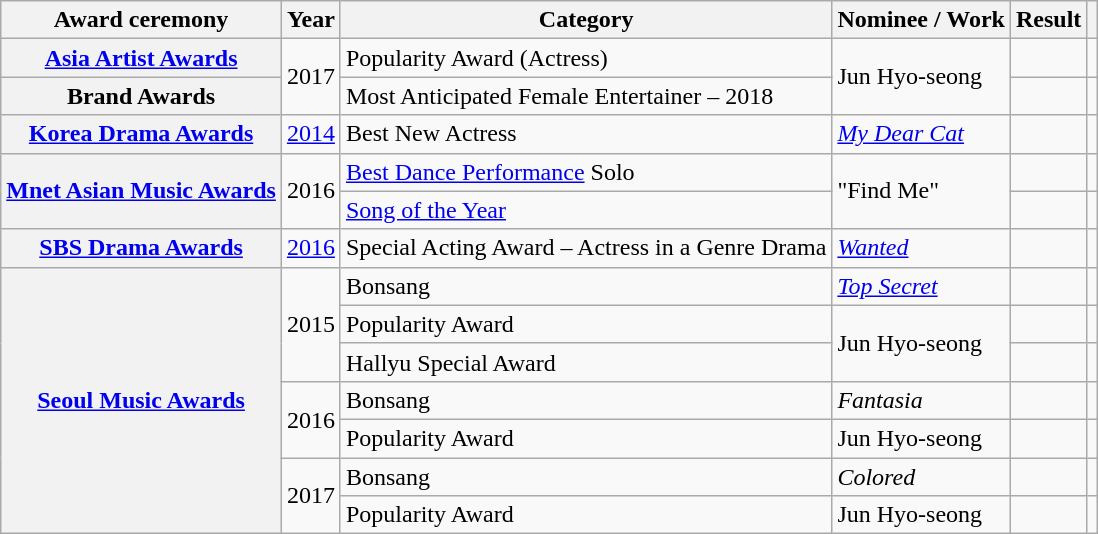<table class="wikitable plainrowheaders sortable">
<tr>
<th scope="col">Award ceremony</th>
<th scope="col">Year</th>
<th scope="col">Category</th>
<th scope="col">Nominee / Work</th>
<th scope="col">Result</th>
<th scope="col" class="unsortable"></th>
</tr>
<tr>
<th scope="row"><a href='#'>Asia Artist Awards</a></th>
<td rowspan="2" style="text-align:center">2017</td>
<td>Popularity Award (Actress)</td>
<td rowspan="2">Jun Hyo-seong</td>
<td></td>
<td style="text-align:center"></td>
</tr>
<tr>
<th scope="row">Brand Awards</th>
<td>Most Anticipated Female Entertainer – 2018</td>
<td></td>
<td style="text-align:center"></td>
</tr>
<tr>
<th scope="row"><a href='#'>Korea Drama Awards</a></th>
<td style="text-align:center"><a href='#'>2014</a></td>
<td>Best New Actress</td>
<td><em><a href='#'>My Dear Cat</a></em></td>
<td></td>
<td style="text-align:center"></td>
</tr>
<tr>
<th scope="row"  rowspan="2"><a href='#'>Mnet Asian Music Awards</a></th>
<td rowspan="2" style="text-align:center">2016</td>
<td><a href='#'>Best Dance Performance</a> Solo</td>
<td rowspan="2">"Find Me"</td>
<td></td>
<td style="text-align:center"></td>
</tr>
<tr>
<td><a href='#'>Song of the Year</a></td>
<td></td>
<td style="text-align:center"></td>
</tr>
<tr>
<th scope="row"><a href='#'>SBS Drama Awards</a></th>
<td style="text-align:center"><a href='#'>2016</a></td>
<td>Special Acting Award – Actress in a Genre Drama</td>
<td><a href='#'><em>Wanted</em></a></td>
<td></td>
<td style="text-align:center"></td>
</tr>
<tr>
<th scope="row"  rowspan="7"><a href='#'>Seoul Music Awards</a></th>
<td rowspan="3" style="text-align:center">2015</td>
<td>Bonsang</td>
<td><em><a href='#'>Top Secret</a></em></td>
<td></td>
<td style="text-align:center"></td>
</tr>
<tr>
<td>Popularity Award</td>
<td rowspan="2">Jun Hyo-seong</td>
<td></td>
<td style="text-align:center"></td>
</tr>
<tr>
<td>Hallyu Special Award</td>
<td></td>
<td style="text-align:center"></td>
</tr>
<tr>
<td rowspan="2" style="text-align:center">2016</td>
<td>Bonsang</td>
<td><em>Fantasia</em></td>
<td></td>
<td style="text-align:center"></td>
</tr>
<tr>
<td>Popularity Award</td>
<td>Jun Hyo-seong</td>
<td></td>
<td style="text-align:center"></td>
</tr>
<tr>
<td rowspan="2" style="text-align:center">2017</td>
<td>Bonsang</td>
<td><em>Colored</em></td>
<td></td>
<td style="text-align:center"></td>
</tr>
<tr>
<td>Popularity Award</td>
<td>Jun Hyo-seong</td>
<td></td>
<td style="text-align:center"></td>
</tr>
</table>
